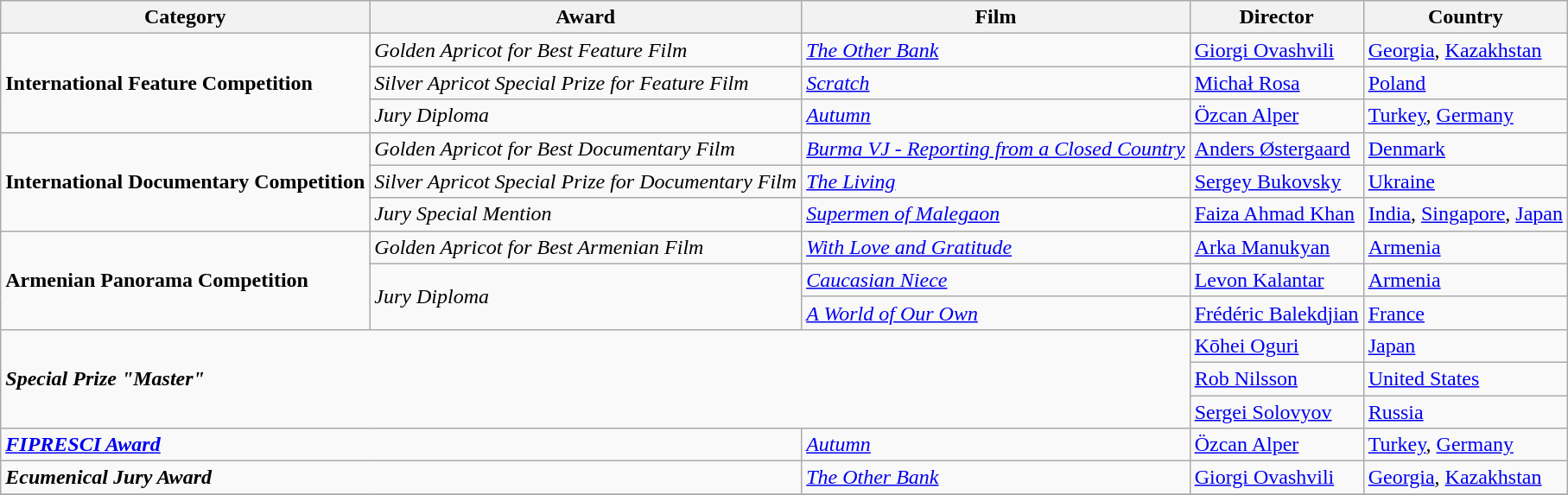<table class="wikitable sortable">
<tr>
<th>Category</th>
<th>Award</th>
<th>Film</th>
<th>Director</th>
<th>Country</th>
</tr>
<tr>
<td rowspan="3"><strong>International Feature Competition</strong></td>
<td><em>Golden Apricot for Best Feature Film</em></td>
<td><em><a href='#'>The Other Bank</a></em></td>
<td><a href='#'>Giorgi Ovashvili</a></td>
<td> <a href='#'>Georgia</a>,  <a href='#'>Kazakhstan</a></td>
</tr>
<tr>
<td><em>Silver Apricot Special Prize for Feature Film</em></td>
<td><em><a href='#'>Scratch</a></em></td>
<td><a href='#'>Michał Rosa</a></td>
<td> <a href='#'>Poland</a></td>
</tr>
<tr>
<td><em>Jury Diploma</em></td>
<td><em><a href='#'>Autumn</a></em></td>
<td><a href='#'>Özcan Alper</a></td>
<td> <a href='#'>Turkey</a>,  <a href='#'>Germany</a></td>
</tr>
<tr>
<td rowspan="3"><strong>International Documentary Competition</strong></td>
<td><em>Golden Apricot for Best Documentary Film</em></td>
<td><em><a href='#'>Burma VJ - Reporting from a Closed Country</a></em></td>
<td><a href='#'>Anders Østergaard</a></td>
<td> <a href='#'>Denmark</a></td>
</tr>
<tr>
<td><em>Silver Apricot Special Prize for Documentary Film</em></td>
<td><em><a href='#'>The Living</a></em></td>
<td><a href='#'>Sergey Bukovsky</a></td>
<td> <a href='#'>Ukraine</a></td>
</tr>
<tr>
<td><em>Jury Special Mention</em></td>
<td><em><a href='#'>Supermen of Malegaon</a></em></td>
<td><a href='#'>Faiza Ahmad Khan</a></td>
<td> <a href='#'>India</a>,  <a href='#'>Singapore</a>,  <a href='#'>Japan</a></td>
</tr>
<tr>
<td rowspan="3"><strong>Armenian Panorama Competition</strong></td>
<td><em>Golden Apricot for Best Armenian Film</em></td>
<td><em><a href='#'>With Love and Gratitude</a></em></td>
<td><a href='#'>Arka Manukyan</a></td>
<td> <a href='#'>Armenia</a></td>
</tr>
<tr>
<td rowspan="2"><em>Jury Diploma</em></td>
<td><em><a href='#'>Caucasian Niece</a></em></td>
<td><a href='#'>Levon Kalantar</a></td>
<td> <a href='#'>Armenia</a></td>
</tr>
<tr>
<td><em><a href='#'>A World of Our Own</a></em></td>
<td><a href='#'>Frédéric Balekdjian</a></td>
<td> <a href='#'>France</a></td>
</tr>
<tr>
<td rowspan="3" colspan="3"><strong><em>Special Prize "Master"</em></strong></td>
<td><a href='#'>Kōhei Oguri</a></td>
<td> <a href='#'>Japan</a></td>
</tr>
<tr>
<td><a href='#'>Rob Nilsson</a></td>
<td> <a href='#'>United States</a></td>
</tr>
<tr>
<td><a href='#'>Sergei Solovyov</a></td>
<td> <a href='#'>Russia</a></td>
</tr>
<tr>
<td colspan="2"><strong><em><a href='#'>FIPRESCI Award</a></em></strong></td>
<td><em><a href='#'>Autumn</a></em></td>
<td><a href='#'>Özcan Alper</a></td>
<td> <a href='#'>Turkey</a>,  <a href='#'>Germany</a></td>
</tr>
<tr>
<td colspan="2"><strong><em>Ecumenical Jury Award</em></strong></td>
<td><em><a href='#'>The Other Bank</a></em></td>
<td><a href='#'>Giorgi Ovashvili</a></td>
<td> <a href='#'>Georgia</a>,  <a href='#'>Kazakhstan</a></td>
</tr>
<tr>
</tr>
</table>
